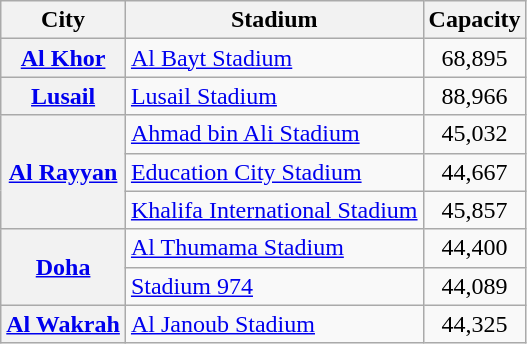<table class="wikitable sortable plainrowheaders">
<tr>
<th>City</th>
<th>Stadium</th>
<th>Capacity</th>
</tr>
<tr>
<th scope=row><a href='#'>Al Khor</a></th>
<td><a href='#'>Al Bayt Stadium</a></td>
<td align=center>68,895</td>
</tr>
<tr>
<th scope=row><a href='#'>Lusail</a></th>
<td><a href='#'>Lusail Stadium</a></td>
<td align=center>88,966</td>
</tr>
<tr>
<th rowspan="3" scope="row"><a href='#'>Al Rayyan</a></th>
<td><a href='#'>Ahmad bin Ali Stadium</a></td>
<td align=center>45,032</td>
</tr>
<tr>
<td><a href='#'>Education City Stadium</a></td>
<td align=center>44,667</td>
</tr>
<tr>
<td><a href='#'>Khalifa International Stadium</a></td>
<td align=center>45,857</td>
</tr>
<tr>
<th rowspan="2" scope="row"><a href='#'>Doha</a></th>
<td><a href='#'>Al Thumama Stadium</a></td>
<td align=center>44,400</td>
</tr>
<tr>
<td><a href='#'>Stadium 974</a></td>
<td align=center>44,089</td>
</tr>
<tr>
<th scope="row"><a href='#'>Al Wakrah</a></th>
<td><a href='#'>Al Janoub Stadium</a></td>
<td align=center>44,325</td>
</tr>
</table>
